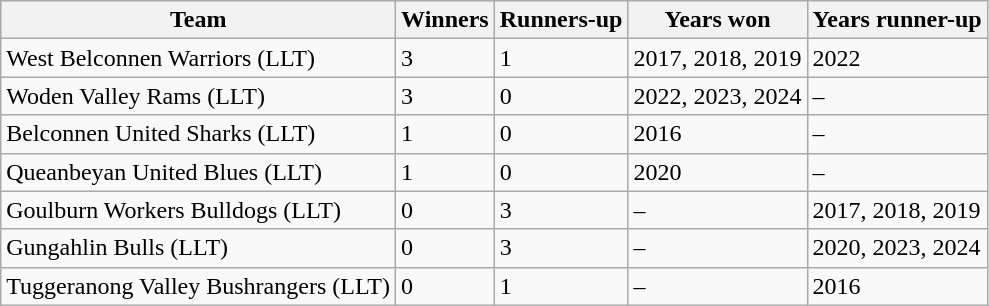<table class="wikitable sortable">
<tr>
<th>Team</th>
<th>Winners</th>
<th>Runners-up</th>
<th>Years won</th>
<th>Years runner-up</th>
</tr>
<tr>
<td> West Belconnen Warriors (LLT)</td>
<td>3</td>
<td>1</td>
<td>2017, 2018, 2019</td>
<td>2022</td>
</tr>
<tr>
<td>  Woden Valley Rams (LLT)</td>
<td>3</td>
<td>0</td>
<td>2022, 2023, 2024</td>
<td>–</td>
</tr>
<tr>
<td> Belconnen United Sharks (LLT)</td>
<td>1</td>
<td>0</td>
<td>2016</td>
<td>–</td>
</tr>
<tr>
<td> Queanbeyan United Blues (LLT)</td>
<td>1</td>
<td>0</td>
<td>2020</td>
<td>–</td>
</tr>
<tr>
<td> Goulburn Workers Bulldogs (LLT)</td>
<td>0</td>
<td>3</td>
<td>–</td>
<td>2017, 2018, 2019</td>
</tr>
<tr>
<td> Gungahlin Bulls (LLT)</td>
<td>0</td>
<td>3</td>
<td>–</td>
<td>2020, 2023, 2024</td>
</tr>
<tr>
<td> Tuggeranong Valley Bushrangers (LLT)</td>
<td>0</td>
<td>1</td>
<td>–</td>
<td>2016</td>
</tr>
</table>
